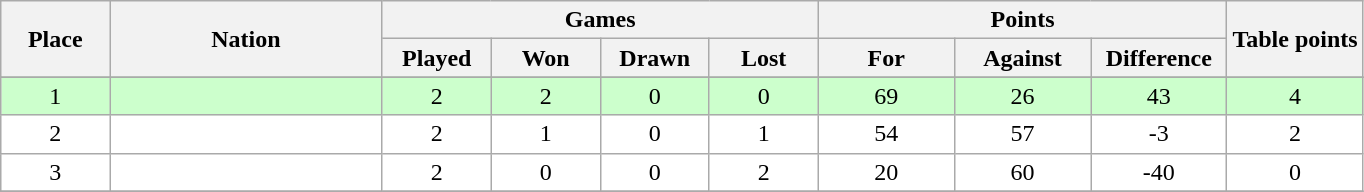<table class="wikitable">
<tr>
<th rowspan="2" width="8%">Place</th>
<th rowspan="2" width="20%">Nation</th>
<th colspan="4" width="32%">Games</th>
<th colspan="3" width="30%">Points</th>
<th rowspan="2" width="10%">Table points</th>
</tr>
<tr>
<th width="8%">Played</th>
<th width="8%">Won</th>
<th width="8%">Drawn</th>
<th width="8%">Lost</th>
<th width="10%">For</th>
<th width="10%">Against</th>
<th width="10%">Difference</th>
</tr>
<tr>
</tr>
<tr align="center" bgcolor="#ccffcc">
<td>1</td>
<td align="left"><strong></strong></td>
<td>2</td>
<td>2</td>
<td>0</td>
<td>0</td>
<td>69</td>
<td>26</td>
<td>43</td>
<td>4</td>
</tr>
<tr align="center" bgcolor="#ffffff">
<td>2</td>
<td align="left"></td>
<td>2</td>
<td>1</td>
<td>0</td>
<td>1</td>
<td>54</td>
<td>57</td>
<td>-3</td>
<td>2</td>
</tr>
<tr align="center" bgcolor="#ffffff">
<td>3</td>
<td align="left"></td>
<td>2</td>
<td>0</td>
<td>0</td>
<td>2</td>
<td>20</td>
<td>60</td>
<td>-40</td>
<td>0</td>
</tr>
<tr align="center" bgcolor="#ffffff">
</tr>
</table>
